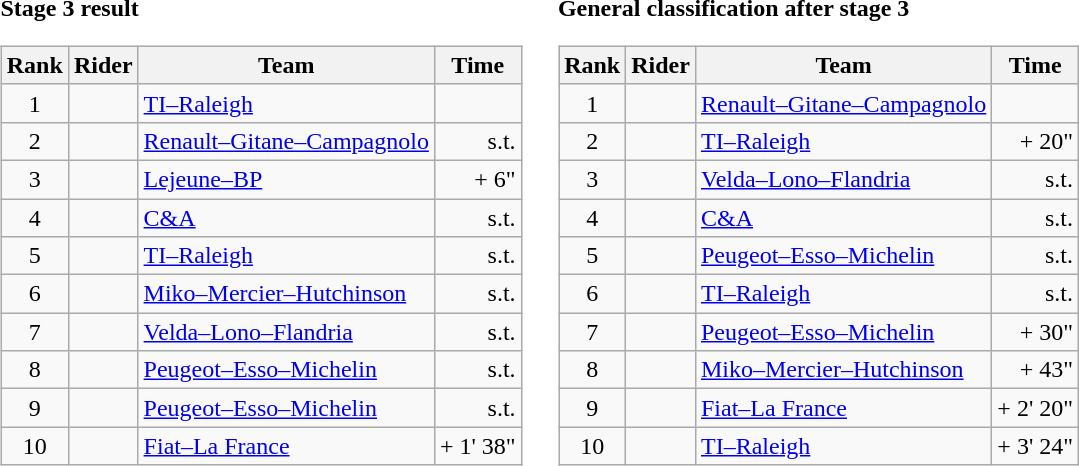<table>
<tr>
<td><strong>Stage 3 result</strong><br><table class="wikitable">
<tr>
<th scope="col">Rank</th>
<th scope="col">Rider</th>
<th scope="col">Team</th>
<th scope="col">Time</th>
</tr>
<tr>
<td style="text-align:center;">1</td>
<td></td>
<td><a href='#'>TI–Raleigh</a></td>
<td style="text-align:right;"></td>
</tr>
<tr>
<td style="text-align:center;">2</td>
<td></td>
<td><a href='#'>Renault–Gitane–Campagnolo</a></td>
<td style="text-align:right;">s.t.</td>
</tr>
<tr>
<td style="text-align:center;">3</td>
<td></td>
<td><a href='#'>Lejeune–BP</a></td>
<td style="text-align:right;">+ 6"</td>
</tr>
<tr>
<td style="text-align:center;">4</td>
<td></td>
<td><a href='#'>C&A</a></td>
<td style="text-align:right;">s.t.</td>
</tr>
<tr>
<td style="text-align:center;">5</td>
<td></td>
<td><a href='#'>TI–Raleigh</a></td>
<td style="text-align:right;">s.t.</td>
</tr>
<tr>
<td style="text-align:center;">6</td>
<td></td>
<td><a href='#'>Miko–Mercier–Hutchinson</a></td>
<td style="text-align:right;">s.t.</td>
</tr>
<tr>
<td style="text-align:center;">7</td>
<td></td>
<td><a href='#'>Velda–Lono–Flandria</a></td>
<td style="text-align:right;">s.t.</td>
</tr>
<tr>
<td style="text-align:center;">8</td>
<td></td>
<td><a href='#'>Peugeot–Esso–Michelin</a></td>
<td style="text-align:right;">s.t.</td>
</tr>
<tr>
<td style="text-align:center;">9</td>
<td></td>
<td><a href='#'>Peugeot–Esso–Michelin</a></td>
<td style="text-align:right;">s.t.</td>
</tr>
<tr>
<td style="text-align:center;">10</td>
<td></td>
<td><a href='#'>Fiat–La France</a></td>
<td style="text-align:right;">+ 1' 38"</td>
</tr>
</table>
</td>
<td></td>
<td><strong>General classification after stage 3</strong><br><table class="wikitable">
<tr>
<th scope="col">Rank</th>
<th scope="col">Rider</th>
<th scope="col">Team</th>
<th scope="col">Time</th>
</tr>
<tr>
<td style="text-align:center;">1</td>
<td> </td>
<td><a href='#'>Renault–Gitane–Campagnolo</a></td>
<td style="text-align:right;"></td>
</tr>
<tr>
<td style="text-align:center;">2</td>
<td></td>
<td><a href='#'>TI–Raleigh</a></td>
<td style="text-align:right;">+ 20"</td>
</tr>
<tr>
<td style="text-align:center;">3</td>
<td></td>
<td><a href='#'>Velda–Lono–Flandria</a></td>
<td style="text-align:right;">s.t.</td>
</tr>
<tr>
<td style="text-align:center;">4</td>
<td></td>
<td><a href='#'>C&A</a></td>
<td style="text-align:right;">s.t.</td>
</tr>
<tr>
<td style="text-align:center;">5</td>
<td></td>
<td><a href='#'>Peugeot–Esso–Michelin</a></td>
<td style="text-align:right;">s.t.</td>
</tr>
<tr>
<td style="text-align:center;">6</td>
<td></td>
<td><a href='#'>TI–Raleigh</a></td>
<td style="text-align:right;">s.t.</td>
</tr>
<tr>
<td style="text-align:center;">7</td>
<td></td>
<td><a href='#'>Peugeot–Esso–Michelin</a></td>
<td style="text-align:right;">+ 30"</td>
</tr>
<tr>
<td style="text-align:center;">8</td>
<td></td>
<td><a href='#'>Miko–Mercier–Hutchinson</a></td>
<td style="text-align:right;">+ 43"</td>
</tr>
<tr>
<td style="text-align:center;">9</td>
<td></td>
<td><a href='#'>Fiat–La France</a></td>
<td style="text-align:right;">+ 2' 20"</td>
</tr>
<tr>
<td style="text-align:center;">10</td>
<td></td>
<td><a href='#'>TI–Raleigh</a></td>
<td style="text-align:right;">+ 3' 24"</td>
</tr>
</table>
</td>
</tr>
</table>
